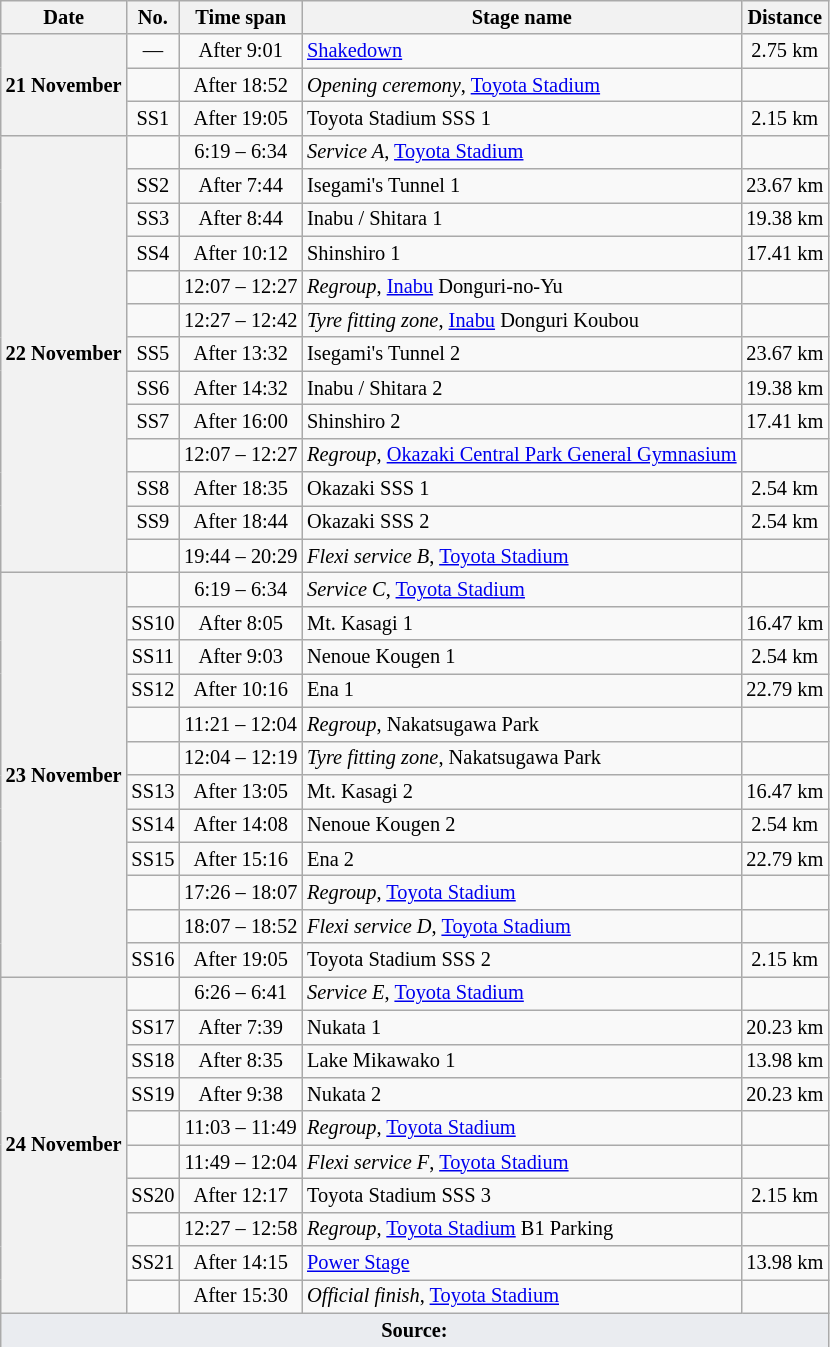<table class="wikitable" style="font-size: 85%;">
<tr>
<th>Date</th>
<th>No.</th>
<th>Time span</th>
<th>Stage name</th>
<th>Distance</th>
</tr>
<tr>
<th rowspan="3">21 November</th>
<td align="center">—</td>
<td align="center">After 9:01</td>
<td><a href='#'>Shakedown</a></td>
<td align="center">2.75 km</td>
</tr>
<tr>
<td align="center"></td>
<td align="center">After 18:52</td>
<td><em>Opening ceremony</em>, <a href='#'>Toyota Stadium</a></td>
<td></td>
</tr>
<tr>
<td align="center">SS1</td>
<td align="center">After 19:05</td>
<td>Toyota Stadium SSS 1</td>
<td align="center">2.15 km</td>
</tr>
<tr>
<th rowspan="13">22 November</th>
<td align="center"></td>
<td align="center">6:19 – 6:34</td>
<td><em>Service A</em>, <a href='#'>Toyota Stadium</a></td>
<td></td>
</tr>
<tr>
<td align="center">SS2</td>
<td align="center">After 7:44</td>
<td>Isegami's Tunnel 1</td>
<td align="center">23.67 km</td>
</tr>
<tr>
<td align="center">SS3</td>
<td align="center">After 8:44</td>
<td>Inabu / Shitara 1</td>
<td align="center">19.38 km</td>
</tr>
<tr>
<td align="center">SS4</td>
<td align="center">After 10:12</td>
<td>Shinshiro 1</td>
<td align="center">17.41 km</td>
</tr>
<tr>
<td align="center"></td>
<td align="center">12:07 – 12:27</td>
<td><em>Regroup</em>, <a href='#'>Inabu</a> Donguri-no-Yu</td>
<td></td>
</tr>
<tr>
<td align="center"></td>
<td align="center">12:27 – 12:42</td>
<td><em>Tyre fitting zone</em>, <a href='#'>Inabu</a> Donguri Koubou</td>
<td></td>
</tr>
<tr>
<td align="center">SS5</td>
<td align="center">After 13:32</td>
<td>Isegami's Tunnel 2</td>
<td align="center">23.67 km</td>
</tr>
<tr>
<td align="center">SS6</td>
<td align="center">After 14:32</td>
<td>Inabu / Shitara 2</td>
<td align="center">19.38 km</td>
</tr>
<tr>
<td align="center">SS7</td>
<td align="center">After 16:00</td>
<td>Shinshiro 2</td>
<td align="center">17.41 km</td>
</tr>
<tr>
<td align="center"></td>
<td align="center">12:07 – 12:27</td>
<td><em>Regroup</em>, <a href='#'>Okazaki Central Park General Gymnasium</a></td>
<td></td>
</tr>
<tr>
<td align="center">SS8</td>
<td align="center">After 18:35</td>
<td>Okazaki SSS 1</td>
<td align="center">2.54 km</td>
</tr>
<tr>
<td align="center">SS9</td>
<td align="center">After 18:44</td>
<td>Okazaki SSS 2</td>
<td align="center">2.54 km</td>
</tr>
<tr>
<td align="center"></td>
<td align="center">19:44 – 20:29</td>
<td><em>Flexi service B</em>, <a href='#'>Toyota Stadium</a></td>
<td></td>
</tr>
<tr>
<th rowspan="12">23 November</th>
<td align="center"></td>
<td align="center">6:19 – 6:34</td>
<td><em>Service C</em>, <a href='#'>Toyota Stadium</a></td>
<td></td>
</tr>
<tr>
<td align="center">SS10</td>
<td align="center">After 8:05</td>
<td>Mt. Kasagi 1</td>
<td align="center">16.47 km</td>
</tr>
<tr>
<td align="center">SS11</td>
<td align="center">After 9:03</td>
<td>Nenoue Kougen 1</td>
<td align="center">2.54 km</td>
</tr>
<tr>
<td align="center">SS12</td>
<td align="center">After 10:16</td>
<td>Ena 1</td>
<td align="center">22.79 km</td>
</tr>
<tr>
<td align="center"></td>
<td align="center">11:21 – 12:04</td>
<td><em>Regroup</em>, Nakatsugawa Park</td>
<td></td>
</tr>
<tr>
<td align="center"></td>
<td align="center">12:04 – 12:19</td>
<td><em>Tyre fitting zone</em>, Nakatsugawa Park</td>
<td></td>
</tr>
<tr>
<td align="center">SS13</td>
<td align="center">After 13:05</td>
<td>Mt. Kasagi 2</td>
<td align="center">16.47 km</td>
</tr>
<tr>
<td align="center">SS14</td>
<td align="center">After 14:08</td>
<td>Nenoue Kougen 2</td>
<td align="center">2.54 km</td>
</tr>
<tr>
<td align="center">SS15</td>
<td align="center">After 15:16</td>
<td>Ena 2</td>
<td align="center">22.79 km</td>
</tr>
<tr>
<td align="center"></td>
<td align="center">17:26 – 18:07</td>
<td><em>Regroup</em>, <a href='#'>Toyota Stadium</a></td>
<td></td>
</tr>
<tr>
<td align="center"></td>
<td align="center">18:07 – 18:52</td>
<td><em>Flexi service D</em>, <a href='#'>Toyota Stadium</a></td>
<td></td>
</tr>
<tr>
<td align="center">SS16</td>
<td align="center">After 19:05</td>
<td>Toyota Stadium SSS 2</td>
<td align="center">2.15 km</td>
</tr>
<tr>
<th rowspan="10">24 November</th>
<td align="center"></td>
<td align="center">6:26 – 6:41</td>
<td><em>Service E</em>, <a href='#'>Toyota Stadium</a></td>
<td></td>
</tr>
<tr>
<td align="center">SS17</td>
<td align="center">After 7:39</td>
<td>Nukata 1</td>
<td align="center">20.23 km</td>
</tr>
<tr>
<td align="center">SS18</td>
<td align="center">After 8:35</td>
<td>Lake Mikawako 1</td>
<td align="center">13.98 km</td>
</tr>
<tr>
<td align="center">SS19</td>
<td align="center">After 9:38</td>
<td>Nukata 2</td>
<td align="center">20.23 km</td>
</tr>
<tr>
<td align="center"></td>
<td align="center">11:03 – 11:49</td>
<td><em>Regroup</em>, <a href='#'>Toyota Stadium</a></td>
<td></td>
</tr>
<tr>
<td align="center"></td>
<td align="center">11:49 – 12:04</td>
<td><em>Flexi service F</em>, <a href='#'>Toyota Stadium</a></td>
<td></td>
</tr>
<tr>
<td align="center">SS20</td>
<td align="center">After 12:17</td>
<td>Toyota Stadium SSS 3</td>
<td align="center">2.15 km</td>
</tr>
<tr>
<td align="center"></td>
<td align="center">12:27 – 12:58</td>
<td><em>Regroup</em>, <a href='#'>Toyota Stadium</a> B1 Parking</td>
<td></td>
</tr>
<tr>
<td align="center">SS21</td>
<td align="center">After 14:15</td>
<td><a href='#'>Power Stage</a></td>
<td align="center">13.98 km</td>
</tr>
<tr>
<td align="center"></td>
<td align="center">After 15:30</td>
<td><em>Official finish</em>, <a href='#'>Toyota Stadium</a></td>
<td></td>
</tr>
<tr>
<td colspan="5" style="background-color:#EAECF0;text-align:center"><strong>Source:</strong></td>
</tr>
<tr>
</tr>
</table>
